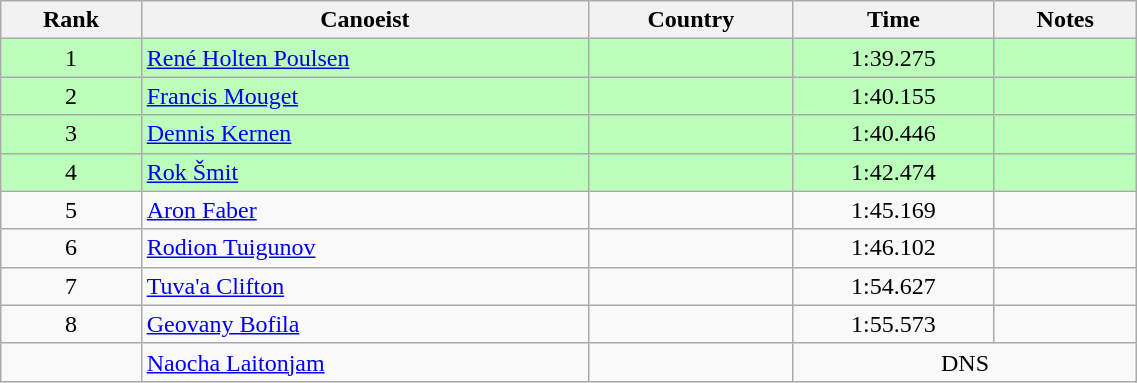<table class="wikitable" style="text-align:center;width: 60%">
<tr>
<th>Rank</th>
<th>Canoeist</th>
<th>Country</th>
<th>Time</th>
<th>Notes</th>
</tr>
<tr bgcolor=bbffbb>
<td>1</td>
<td align="left"><a href='#'>René Holten Poulsen</a></td>
<td align="left"></td>
<td>1:39.275</td>
<td></td>
</tr>
<tr bgcolor=bbffbb>
<td>2</td>
<td align="left"><a href='#'>Francis Mouget</a></td>
<td align="left"></td>
<td>1:40.155</td>
<td></td>
</tr>
<tr bgcolor=bbffbb>
<td>3</td>
<td align="left"><a href='#'>Dennis Kernen</a></td>
<td align="left"></td>
<td>1:40.446</td>
<td></td>
</tr>
<tr bgcolor=bbffbb>
<td>4</td>
<td align="left"><a href='#'>Rok Šmit</a></td>
<td align="left"></td>
<td>1:42.474</td>
<td></td>
</tr>
<tr>
<td>5</td>
<td align="left"><a href='#'>Aron Faber</a></td>
<td align="left"></td>
<td>1:45.169</td>
<td></td>
</tr>
<tr>
<td>6</td>
<td align="left"><a href='#'>Rodion Tuigunov</a></td>
<td align="left"></td>
<td>1:46.102</td>
<td></td>
</tr>
<tr>
<td>7</td>
<td align="left"><a href='#'>Tuva'a Clifton</a></td>
<td align="left"></td>
<td>1:54.627</td>
<td></td>
</tr>
<tr>
<td>8</td>
<td align="left"><a href='#'>Geovany Bofila</a></td>
<td align="left"></td>
<td>1:55.573</td>
<td></td>
</tr>
<tr>
<td></td>
<td align="left"><a href='#'>Naocha Laitonjam</a></td>
<td align="left"></td>
<td colspan=2>DNS</td>
</tr>
</table>
